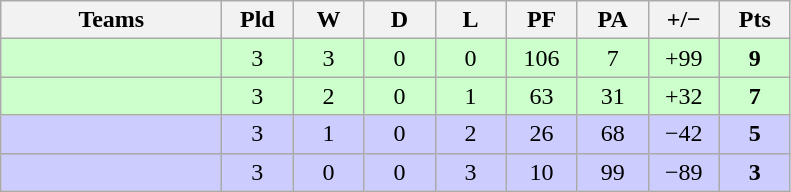<table class="wikitable" style="text-align: center;">
<tr>
<th width="140">Teams</th>
<th width="40">Pld</th>
<th width="40">W</th>
<th width="40">D</th>
<th width="40">L</th>
<th width="40">PF</th>
<th width="40">PA</th>
<th width="40">+/−</th>
<th width="40">Pts</th>
</tr>
<tr bgcolor=ccffcc>
<td align=left></td>
<td>3</td>
<td>3</td>
<td>0</td>
<td>0</td>
<td>106</td>
<td>7</td>
<td>+99</td>
<td><strong>9</strong></td>
</tr>
<tr bgcolor=ccffcc>
<td align=left></td>
<td>3</td>
<td>2</td>
<td>0</td>
<td>1</td>
<td>63</td>
<td>31</td>
<td>+32</td>
<td><strong>7</strong></td>
</tr>
<tr bgcolor=ccccff>
<td align=left></td>
<td>3</td>
<td>1</td>
<td>0</td>
<td>2</td>
<td>26</td>
<td>68</td>
<td>−42</td>
<td><strong>5</strong></td>
</tr>
<tr bgcolor=ccccff>
<td align=left></td>
<td>3</td>
<td>0</td>
<td>0</td>
<td>3</td>
<td>10</td>
<td>99</td>
<td>−89</td>
<td><strong>3</strong></td>
</tr>
</table>
